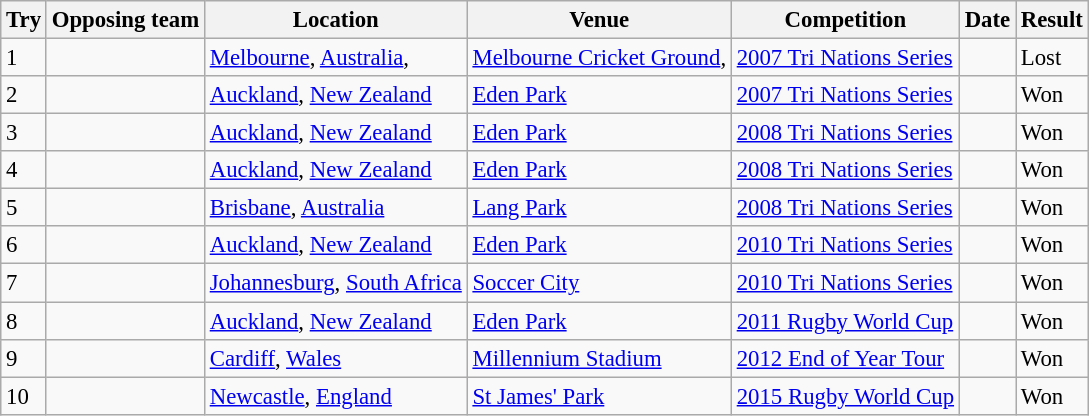<table class="wikitable sortable" style="font-size:95%">
<tr>
<th>Try</th>
<th>Opposing team</th>
<th>Location</th>
<th>Venue</th>
<th>Competition</th>
<th>Date</th>
<th>Result</th>
</tr>
<tr>
<td>1</td>
<td></td>
<td><a href='#'>Melbourne</a>, <a href='#'>Australia</a>,</td>
<td><a href='#'>Melbourne Cricket Ground</a>,</td>
<td><a href='#'>2007 Tri Nations Series</a></td>
<td></td>
<td>Lost</td>
</tr>
<tr>
<td>2</td>
<td></td>
<td><a href='#'>Auckland</a>, <a href='#'>New Zealand</a></td>
<td><a href='#'>Eden Park</a></td>
<td><a href='#'>2007 Tri Nations Series</a></td>
<td></td>
<td>Won</td>
</tr>
<tr>
<td>3</td>
<td></td>
<td><a href='#'>Auckland</a>, <a href='#'>New Zealand</a></td>
<td><a href='#'>Eden Park</a></td>
<td><a href='#'>2008 Tri Nations Series</a></td>
<td></td>
<td>Won</td>
</tr>
<tr>
<td>4</td>
<td></td>
<td><a href='#'>Auckland</a>, <a href='#'>New Zealand</a></td>
<td><a href='#'>Eden Park</a></td>
<td><a href='#'>2008 Tri Nations Series</a></td>
<td></td>
<td>Won</td>
</tr>
<tr>
<td>5</td>
<td></td>
<td><a href='#'>Brisbane</a>, <a href='#'>Australia</a></td>
<td><a href='#'>Lang Park</a></td>
<td><a href='#'>2008 Tri Nations Series</a></td>
<td></td>
<td>Won</td>
</tr>
<tr>
<td>6</td>
<td></td>
<td><a href='#'>Auckland</a>, <a href='#'>New Zealand</a></td>
<td><a href='#'>Eden Park</a></td>
<td><a href='#'>2010 Tri Nations Series</a></td>
<td></td>
<td>Won</td>
</tr>
<tr>
<td>7</td>
<td></td>
<td><a href='#'>Johannesburg</a>, <a href='#'>South Africa</a></td>
<td><a href='#'>Soccer City</a></td>
<td><a href='#'>2010 Tri Nations Series</a></td>
<td></td>
<td>Won</td>
</tr>
<tr>
<td>8</td>
<td></td>
<td><a href='#'>Auckland</a>, <a href='#'>New Zealand</a></td>
<td><a href='#'>Eden Park</a></td>
<td><a href='#'>2011 Rugby World Cup</a></td>
<td></td>
<td>Won</td>
</tr>
<tr>
<td>9</td>
<td></td>
<td><a href='#'>Cardiff</a>, <a href='#'>Wales</a></td>
<td><a href='#'>Millennium Stadium</a></td>
<td><a href='#'>2012 End of Year Tour</a></td>
<td></td>
<td>Won</td>
</tr>
<tr>
<td>10</td>
<td></td>
<td><a href='#'>Newcastle</a>, <a href='#'>England</a></td>
<td><a href='#'>St James' Park</a></td>
<td><a href='#'>2015 Rugby World Cup</a></td>
<td></td>
<td>Won</td>
</tr>
</table>
